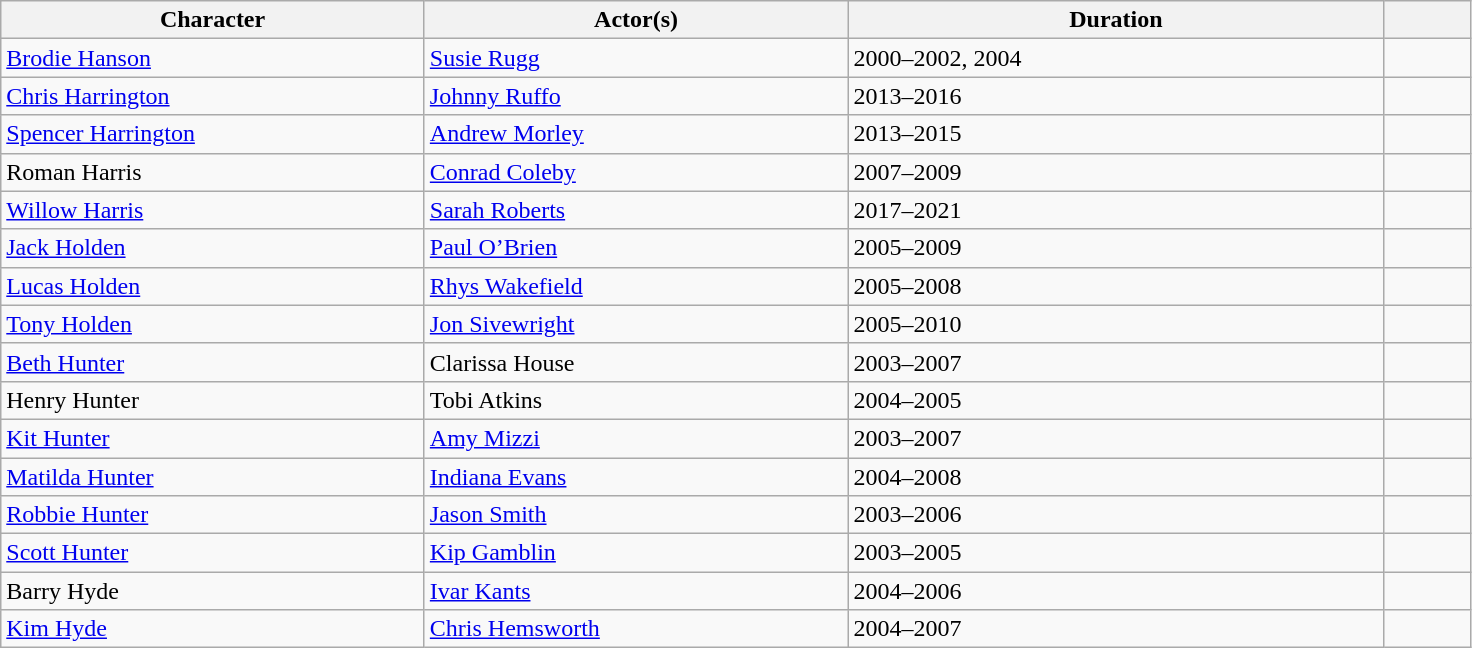<table class=wikitable>
<tr>
<th width=275>Character</th>
<th width=275>Actor(s)</th>
<th width=350>Duration</th>
<th width=50 class=unsortable></th>
</tr>
<tr>
<td><a href='#'>Brodie Hanson</a></td>
<td><a href='#'>Susie Rugg</a></td>
<td>2000–2002, 2004</td>
<td></td>
</tr>
<tr>
<td><a href='#'>Chris Harrington</a></td>
<td><a href='#'>Johnny Ruffo</a></td>
<td>2013–2016</td>
<td></td>
</tr>
<tr>
<td><a href='#'>Spencer Harrington</a></td>
<td><a href='#'>Andrew Morley</a></td>
<td>2013–2015</td>
<td></td>
</tr>
<tr>
<td>Roman Harris</td>
<td><a href='#'>Conrad Coleby</a></td>
<td>2007–2009</td>
<td></td>
</tr>
<tr>
<td><a href='#'>Willow Harris</a></td>
<td><a href='#'>Sarah Roberts</a></td>
<td>2017–2021</td>
<td></td>
</tr>
<tr>
<td><a href='#'>Jack Holden</a></td>
<td><a href='#'>Paul O’Brien</a></td>
<td>2005–2009</td>
<td></td>
</tr>
<tr>
<td><a href='#'>Lucas Holden</a></td>
<td><a href='#'>Rhys Wakefield</a></td>
<td>2005–2008</td>
<td></td>
</tr>
<tr>
<td><a href='#'>Tony Holden</a></td>
<td><a href='#'>Jon Sivewright</a></td>
<td>2005–2010</td>
<td></td>
</tr>
<tr>
<td><a href='#'>Beth Hunter</a></td>
<td>Clarissa House</td>
<td>2003–2007</td>
<td></td>
</tr>
<tr>
<td>Henry Hunter</td>
<td>Tobi Atkins</td>
<td>2004–2005</td>
<td></td>
</tr>
<tr>
<td><a href='#'>Kit Hunter</a></td>
<td><a href='#'>Amy Mizzi</a></td>
<td>2003–2007</td>
<td></td>
</tr>
<tr>
<td><a href='#'>Matilda Hunter</a></td>
<td><a href='#'>Indiana Evans</a></td>
<td>2004–2008</td>
<td></td>
</tr>
<tr>
<td><a href='#'>Robbie Hunter</a></td>
<td><a href='#'>Jason Smith</a></td>
<td>2003–2006</td>
<td></td>
</tr>
<tr>
<td><a href='#'>Scott Hunter</a></td>
<td><a href='#'>Kip Gamblin</a></td>
<td>2003–2005</td>
<td></td>
</tr>
<tr>
<td>Barry Hyde</td>
<td><a href='#'>Ivar Kants</a></td>
<td>2004–2006</td>
<td></td>
</tr>
<tr>
<td><a href='#'>Kim Hyde</a></td>
<td><a href='#'>Chris Hemsworth</a></td>
<td>2004–2007</td>
<td></td>
</tr>
</table>
